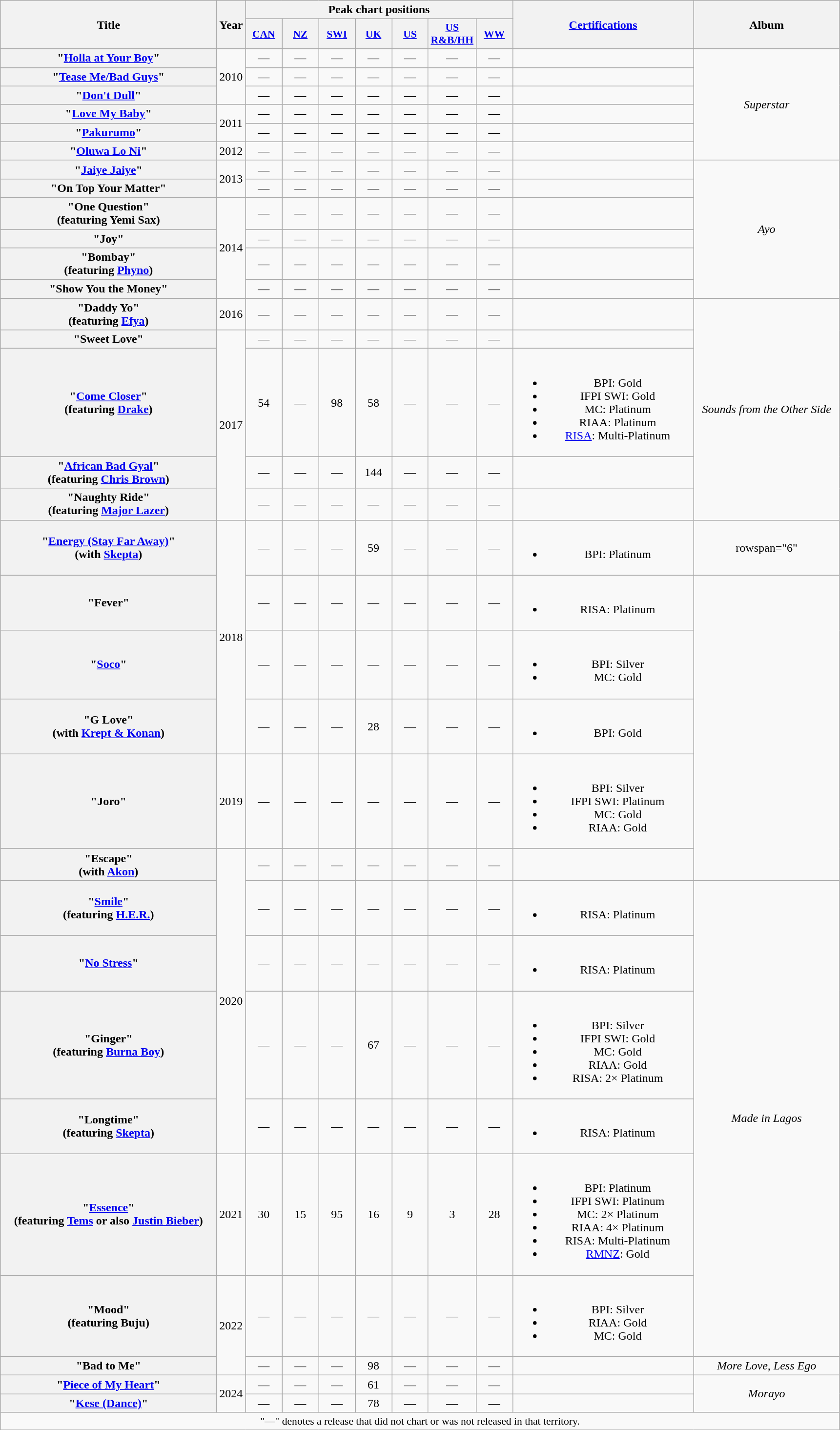<table class="wikitable plainrowheaders" style="text-align:center;">
<tr>
<th scope="col" rowspan="2" style="width:18em;">Title</th>
<th scope="col" rowspan="2" style="width:1em;">Year</th>
<th scope="col" colspan="7">Peak chart positions</th>
<th scope="col" rowspan="2" style="width:15em;"><a href='#'>Certifications</a></th>
<th scope="col" rowspan="2" style="width:12em;">Album</th>
</tr>
<tr>
<th scope="col" style="width:3em;font-size:90%;"><a href='#'>CAN</a><br></th>
<th scope="col" style="width:3em;font-size:90%;"><a href='#'>NZ</a><br></th>
<th scope="col" style="width:3em;font-size:90%;"><a href='#'>SWI</a><br></th>
<th scope="col" style="width:3em;font-size:90%;"><a href='#'>UK</a><br></th>
<th scope="col" style="width:3em;font-size:90%;"><a href='#'>US</a><br></th>
<th scope="col" style="width:3em;font-size:90%;"><a href='#'>US<br>R&B/HH</a><br></th>
<th scope="col" style="width:3em;font-size:90%;"><a href='#'>WW</a><br></th>
</tr>
<tr>
<th scope="row">"<a href='#'>Holla at Your Boy</a>"</th>
<td rowspan="3">2010</td>
<td>—</td>
<td>—</td>
<td>—</td>
<td>—</td>
<td>—</td>
<td>—</td>
<td>—</td>
<td></td>
<td rowspan="6"><em>Superstar</em></td>
</tr>
<tr>
<th scope="row">"<a href='#'>Tease Me/Bad Guys</a>"</th>
<td>—</td>
<td>—</td>
<td>—</td>
<td>—</td>
<td>—</td>
<td>—</td>
<td>—</td>
<td></td>
</tr>
<tr>
<th scope="row">"<a href='#'>Don't Dull</a>"</th>
<td>—</td>
<td>—</td>
<td>—</td>
<td>—</td>
<td>—</td>
<td>—</td>
<td>—</td>
<td></td>
</tr>
<tr>
<th scope="row">"<a href='#'>Love My Baby</a>"</th>
<td rowspan="2">2011</td>
<td>—</td>
<td>—</td>
<td>—</td>
<td>—</td>
<td>—</td>
<td>—</td>
<td>—</td>
<td></td>
</tr>
<tr>
<th scope="row">"<a href='#'>Pakurumo</a>"</th>
<td>—</td>
<td>—</td>
<td>—</td>
<td>—</td>
<td>—</td>
<td>—</td>
<td>—</td>
<td></td>
</tr>
<tr>
<th scope="row">"<a href='#'>Oluwa Lo Ni</a>"</th>
<td>2012</td>
<td>—</td>
<td>—</td>
<td>—</td>
<td>—</td>
<td>—</td>
<td>—</td>
<td>—</td>
<td></td>
</tr>
<tr>
<th scope="row">"<a href='#'>Jaiye Jaiye</a>"</th>
<td rowspan="2">2013</td>
<td>—</td>
<td>—</td>
<td>—</td>
<td>—</td>
<td>—</td>
<td>—</td>
<td>—</td>
<td></td>
<td rowspan="6"><em>Ayo</em></td>
</tr>
<tr>
<th scope="row">"On Top Your Matter"</th>
<td>—</td>
<td>—</td>
<td>—</td>
<td>—</td>
<td>—</td>
<td>—</td>
<td>—</td>
<td></td>
</tr>
<tr>
<th scope="row">"One Question"<br><span>(featuring Yemi Sax)</span></th>
<td rowspan="4">2014</td>
<td>—</td>
<td>—</td>
<td>—</td>
<td>—</td>
<td>—</td>
<td>—</td>
<td>—</td>
<td></td>
</tr>
<tr>
<th scope="row">"Joy"</th>
<td>—</td>
<td>—</td>
<td>—</td>
<td>—</td>
<td>—</td>
<td>—</td>
<td>—</td>
<td></td>
</tr>
<tr>
<th scope="row">"Bombay" <br><span>(featuring <a href='#'>Phyno</a>)</span></th>
<td>—</td>
<td>—</td>
<td>—</td>
<td>—</td>
<td>—</td>
<td>—</td>
<td>—</td>
<td></td>
</tr>
<tr>
<th scope="row">"Show You the Money"</th>
<td>—</td>
<td>—</td>
<td>—</td>
<td>—</td>
<td>—</td>
<td>—</td>
<td>—</td>
<td></td>
</tr>
<tr>
<th scope="row">"Daddy Yo" <br><span>(featuring <a href='#'>Efya</a>)</span></th>
<td>2016</td>
<td>—</td>
<td>—</td>
<td>—</td>
<td>—</td>
<td>—</td>
<td>—</td>
<td>—</td>
<td></td>
<td rowspan="5"><em>Sounds from the Other Side</em></td>
</tr>
<tr>
<th scope="row">"Sweet Love"</th>
<td rowspan="4">2017</td>
<td>—</td>
<td>—</td>
<td>—</td>
<td>—</td>
<td>—</td>
<td>—</td>
<td>—</td>
<td></td>
</tr>
<tr>
<th scope="row">"<a href='#'>Come Closer</a>"<br><span>(featuring <a href='#'>Drake</a>)</span></th>
<td>54</td>
<td>—</td>
<td>98</td>
<td>58</td>
<td>—</td>
<td>—</td>
<td>—</td>
<td><br><ul><li>BPI: Gold</li><li>IFPI SWI: Gold</li><li>MC: Platinum</li><li>RIAA: Platinum</li><li><a href='#'>RISA</a>: Multi-Platinum</li></ul></td>
</tr>
<tr>
<th scope="row">"<a href='#'>African Bad Gyal</a>"<br><span>(featuring <a href='#'>Chris Brown</a>)</span></th>
<td>—</td>
<td>—</td>
<td>—</td>
<td>144</td>
<td>—</td>
<td>—</td>
<td>—</td>
<td></td>
</tr>
<tr>
<th scope="row">"Naughty Ride"<br><span>(featuring <a href='#'>Major Lazer</a>)</span></th>
<td>—</td>
<td>—</td>
<td>—</td>
<td>—</td>
<td>—</td>
<td>—</td>
<td>—</td>
</tr>
<tr>
<th scope="row">"<a href='#'>Energy (Stay Far Away)</a>"<br><span>(with <a href='#'>Skepta</a>)</span></th>
<td rowspan="4">2018</td>
<td>—</td>
<td>—</td>
<td>—</td>
<td>59</td>
<td>—</td>
<td>—</td>
<td>—</td>
<td><br><ul><li>BPI: Platinum</li></ul></td>
<td>rowspan="6" </td>
</tr>
<tr>
<th scope="row">"Fever"</th>
<td>—</td>
<td>—</td>
<td>—</td>
<td>—</td>
<td>—</td>
<td>—</td>
<td>—</td>
<td><br><ul><li>RISA: Platinum</li></ul></td>
</tr>
<tr>
<th scope="row">"<a href='#'>Soco</a>"</th>
<td>—</td>
<td>—</td>
<td>—</td>
<td>—</td>
<td>—</td>
<td>—</td>
<td>—</td>
<td><br><ul><li>BPI: Silver</li><li>MC: Gold</li></ul></td>
</tr>
<tr>
<th scope="row">"G Love"<br><span>(with <a href='#'>Krept & Konan</a>)</span></th>
<td>—</td>
<td>—</td>
<td>—</td>
<td>28</td>
<td>—</td>
<td>—</td>
<td>—</td>
<td><br><ul><li>BPI: Gold</li></ul></td>
</tr>
<tr>
<th scope="row">"Joro"<span></span></th>
<td>2019</td>
<td>—</td>
<td>—</td>
<td>—</td>
<td>—</td>
<td>—</td>
<td>—</td>
<td>—</td>
<td><br><ul><li>BPI: Silver</li><li>IFPI SWI: Platinum</li><li>MC: Gold</li><li>RIAA: Gold</li></ul></td>
</tr>
<tr>
<th scope="row">"Escape"<br><span>(with <a href='#'>Akon</a>)</span></th>
<td rowspan="5">2020</td>
<td>—</td>
<td>—</td>
<td>—</td>
<td>—</td>
<td>—</td>
<td>—</td>
<td>—</td>
<td></td>
</tr>
<tr>
<th scope="row">"<a href='#'>Smile</a>"<br><span>(featuring <a href='#'>H.E.R.</a>)</span></th>
<td>—</td>
<td>—</td>
<td>—</td>
<td>—</td>
<td>—</td>
<td>—</td>
<td>—</td>
<td><br><ul><li>RISA: Platinum</li></ul></td>
<td rowspan="6"><em>Made in Lagos</em></td>
</tr>
<tr>
<th scope="row">"<a href='#'>No Stress</a>"</th>
<td>—</td>
<td>—</td>
<td>—</td>
<td>—</td>
<td>—</td>
<td>—</td>
<td>—</td>
<td><br><ul><li>RISA: Platinum</li></ul></td>
</tr>
<tr>
<th scope="row">"Ginger"<br><span>(featuring <a href='#'>Burna Boy</a>)</span></th>
<td>—</td>
<td>—</td>
<td>—</td>
<td>67</td>
<td>—</td>
<td>—</td>
<td>—</td>
<td><br><ul><li>BPI: Silver</li><li>IFPI SWI: Gold</li><li>MC: Gold</li><li>RIAA: Gold</li><li>RISA: 2× Platinum</li></ul></td>
</tr>
<tr>
<th scope="row">"Longtime"<br><span>(featuring <a href='#'>Skepta</a>)</span></th>
<td>—</td>
<td>—</td>
<td>—</td>
<td>—</td>
<td>—</td>
<td>—</td>
<td>—</td>
<td><br><ul><li>RISA: Platinum</li></ul></td>
</tr>
<tr>
<th scope="row">"<a href='#'>Essence</a>"<br><span>(featuring <a href='#'>Tems</a> or also <a href='#'>Justin Bieber</a>)</span></th>
<td>2021</td>
<td>30</td>
<td>15</td>
<td>95</td>
<td>16</td>
<td>9</td>
<td>3</td>
<td>28</td>
<td><br><ul><li>BPI: Platinum</li><li>IFPI SWI: Platinum</li><li>MC: 2× Platinum</li><li>RIAA: 4× Platinum</li><li>RISA: Multi-Platinum</li><li><a href='#'>RMNZ</a>: Gold</li></ul></td>
</tr>
<tr>
<th scope="row">"Mood"<br><span>(featuring Buju)</span></th>
<td rowspan="2">2022</td>
<td>—</td>
<td>—</td>
<td>—</td>
<td>—</td>
<td>—</td>
<td>—</td>
<td>—</td>
<td><br><ul><li>BPI: Silver</li><li>RIAA: Gold</li><li>MC: Gold</li></ul></td>
</tr>
<tr>
<th scope="row">"Bad to Me"</th>
<td>—</td>
<td>—</td>
<td>—</td>
<td>98</td>
<td>—</td>
<td>—</td>
<td>—</td>
<td></td>
<td><em>More Love, Less Ego</em></td>
</tr>
<tr>
<th scope="row">"<a href='#'>Piece of My Heart</a>"<br></th>
<td rowspan="2">2024</td>
<td>—</td>
<td>—</td>
<td>—</td>
<td>61</td>
<td>—</td>
<td>—</td>
<td>—</td>
<td></td>
<td rowspan="2"><em>Morayo</em></td>
</tr>
<tr>
<th scope="row">"<a href='#'>Kese (Dance)</a>"</th>
<td>—</td>
<td>—</td>
<td>—</td>
<td>78</td>
<td>—</td>
<td>—</td>
<td>—</td>
<td></td>
</tr>
<tr>
<td colspan="11" style="font-size:90%">"—" denotes a release that did not chart or was not released in that territory.</td>
</tr>
</table>
